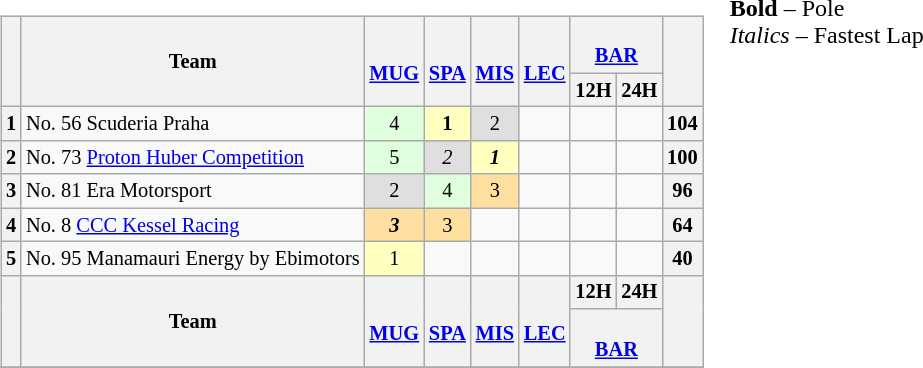<table>
<tr>
<td valign="top"><br><table align=left| class="wikitable" style="font-size: 85%; text-align: center;">
<tr valign="top">
<th rowspan=2 valign=middle></th>
<th rowspan=2 valign=middle>Team</th>
<th rowspan=2 valign=middle><br><a href='#'>MUG</a></th>
<th rowspan=2 valign=middle><br><a href='#'>SPA</a></th>
<th rowspan=2 valign=middle><br><a href='#'>MIS</a></th>
<th rowspan=2 valign=middle><br><a href='#'>LEC</a></th>
<th colspan=2><br><a href='#'>BAR</a></th>
<th rowspan=2 valign=middle>  </th>
</tr>
<tr>
<th>12H</th>
<th>24H</th>
</tr>
<tr>
<th>1</th>
<td align="left"> No. 56 Scuderia Praha</td>
<td style="background:#DFFFDF;">4</td>
<td style="background:#FFFFBF;"><strong>1</strong></td>
<td style="background:#DFDFDF;">2</td>
<td></td>
<td></td>
<td></td>
<th>104</th>
</tr>
<tr>
<th>2</th>
<td align="left"> No. 73 <a href='#'>Proton Huber Competition</a></td>
<td style="background:#DFFFDF;">5</td>
<td style="background:#DFDFDF;"><em>2</em></td>
<td style="background:#FFFFBF;"><strong><em>1</em></strong></td>
<td></td>
<td></td>
<td></td>
<th>100</th>
</tr>
<tr>
<th>3</th>
<td align="left"> No. 81 Era Motorsport</td>
<td style="background:#DFDFDF;">2</td>
<td style="background:#DFFFDF;">4</td>
<td style="background:#FFDF9F;">3</td>
<td></td>
<td></td>
<td></td>
<th>96</th>
</tr>
<tr>
<th>4</th>
<td align="left"> No. 8 <a href='#'>CCC Kessel Racing</a></td>
<td style="background:#FFDF9F;"><strong><em>3</em></strong></td>
<td style="background:#FFDF9F;">3</td>
<td></td>
<td></td>
<td></td>
<td></td>
<th>64</th>
</tr>
<tr>
<th>5</th>
<td align="left"> No. 95 Manamauri Energy by Ebimotors</td>
<td style="background:#FFFFBF;">1</td>
<td></td>
<td></td>
<td></td>
<td></td>
<td></td>
<th>40</th>
</tr>
<tr>
<th rowspan="2" valign="middle"></th>
<th rowspan="2" valign="middle">Team</th>
<th rowspan="2" valign="middle"><br><a href='#'>MUG</a></th>
<th rowspan="2" valign="middle"><br><a href='#'>SPA</a></th>
<th rowspan="2" valign="middle"><br><a href='#'>MIS</a></th>
<th rowspan="2" valign="middle"><br><a href='#'>LEC</a></th>
<th>12H</th>
<th>24H</th>
<th rowspan="2" valign="middle">  </th>
</tr>
<tr>
<th colspan="2"><br><a href='#'>BAR</a></th>
</tr>
<tr>
</tr>
</table>
</td>
<td valign="top"><br>
<span><strong>Bold</strong> – Pole<br>
<em>Italics</em> – Fastest Lap</span></td>
</tr>
</table>
